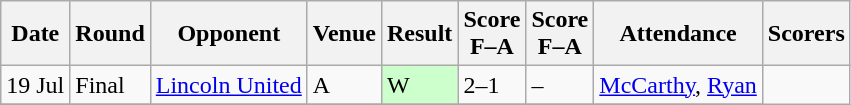<table class="wikitable">
<tr>
<th>Date</th>
<th>Round</th>
<th>Opponent</th>
<th>Venue</th>
<th>Result</th>
<th>Score<br>F–A</th>
<th>Score<br>F–A</th>
<th>Attendance</th>
<th>Scorers</th>
</tr>
<tr>
<td>19 Jul</td>
<td>Final</td>
<td><a href='#'>Lincoln United</a></td>
<td>A</td>
<td bgcolor="#CCFFCC">W</td>
<td>2–1</td>
<td>–</td>
<td><a href='#'>McCarthy</a>, <a href='#'>Ryan</a></td>
</tr>
<tr>
</tr>
</table>
